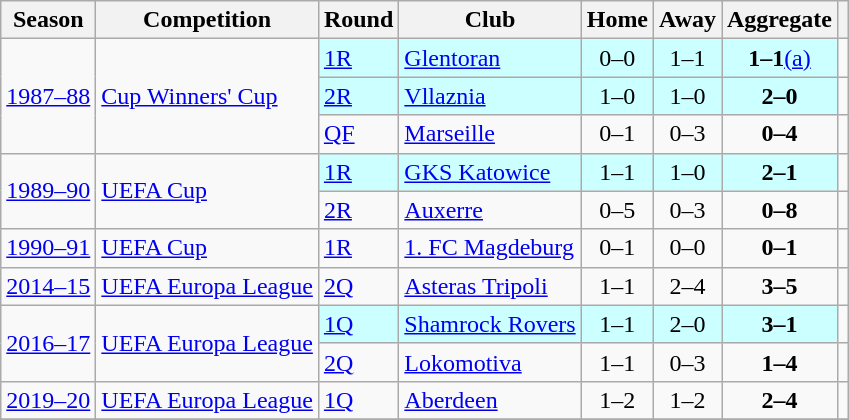<table class="wikitable" style="text-align: left;">
<tr>
<th>Season</th>
<th>Competition</th>
<th>Round</th>
<th>Club</th>
<th>Home</th>
<th>Away</th>
<th>Aggregate</th>
<th></th>
</tr>
<tr>
<td rowspan="3"><a href='#'>1987–88</a></td>
<td rowspan="3"><a href='#'>Cup Winners' Cup</a></td>
<td style="background-color:#CFF"><a href='#'>1R</a></td>
<td style="background-color:#CFF"> <a href='#'>Glentoran</a></td>
<td style="background-color:#CFF" align="center">0–0</td>
<td style="background-color:#CFF" align="center">1–1</td>
<td style="background-color:#CFF" align="center"><strong>1–1</strong><a href='#'>(a)</a></td>
<td></td>
</tr>
<tr>
<td style="background-color:#CFF"><a href='#'>2R</a></td>
<td style="background-color:#CFF"> <a href='#'>Vllaznia</a></td>
<td style="background-color:#CFF" align="center">1–0</td>
<td style="background-color:#CFF" align="center">1–0</td>
<td style="background-color:#CFF" align="center"><strong>2–0</strong></td>
<td></td>
</tr>
<tr>
<td><a href='#'>QF</a></td>
<td> <a href='#'>Marseille</a></td>
<td style="text-align: center;">0–1</td>
<td style="text-align: center;">0–3</td>
<td style="text-align: center;"><strong>0–4</strong></td>
<td></td>
</tr>
<tr>
<td rowspan="2"><a href='#'>1989–90</a></td>
<td rowspan="2"><a href='#'>UEFA Cup</a></td>
<td style="background-color:#CFF"><a href='#'>1R</a></td>
<td style="background-color:#CFF"> <a href='#'>GKS Katowice</a></td>
<td style="background-color:#CFF" align="center">1–1</td>
<td style="background-color:#CFF" align="center">1–0</td>
<td style="background-color:#CFF" align="center"><strong>2–1</strong></td>
<td></td>
</tr>
<tr>
<td><a href='#'>2R</a></td>
<td> <a href='#'>Auxerre</a></td>
<td style="text-align: center;">0–5</td>
<td style="text-align: center;">0–3</td>
<td style="text-align: center;"><strong>0–8</strong></td>
<td></td>
</tr>
<tr>
<td><a href='#'>1990–91</a></td>
<td><a href='#'>UEFA Cup</a></td>
<td><a href='#'>1R</a></td>
<td> <a href='#'>1. FC Magdeburg</a></td>
<td style="text-align: center;">0–1</td>
<td style="text-align: center;">0–0</td>
<td style="text-align: center;"><strong>0–1</strong></td>
<td></td>
</tr>
<tr>
<td><a href='#'>2014–15</a></td>
<td><a href='#'>UEFA Europa League</a></td>
<td><a href='#'>2Q</a></td>
<td> <a href='#'>Asteras Tripoli</a></td>
<td style="text-align: center;">1–1</td>
<td style="text-align: center;">2–4</td>
<td style="text-align: center;"><strong>3–5</strong></td>
<td></td>
</tr>
<tr>
<td rowspan="2"><a href='#'>2016–17</a></td>
<td rowspan="2"><a href='#'>UEFA Europa League</a></td>
<td style="background-color:#CFF"><a href='#'>1Q</a></td>
<td style="background-color:#CFF"> <a href='#'>Shamrock Rovers</a></td>
<td style="background-color:#CFF" align="center">1–1</td>
<td style="background-color:#CFF" align="center">2–0</td>
<td style="background-color:#CFF" align="center"><strong>3–1</strong></td>
<td></td>
</tr>
<tr>
<td><a href='#'>2Q</a></td>
<td> <a href='#'>Lokomotiva</a></td>
<td style="text-align:center;">1–1</td>
<td style="text-align:center;">0–3</td>
<td style="text-align:center;"><strong>1–4</strong></td>
<td></td>
</tr>
<tr>
<td><a href='#'>2019–20</a></td>
<td><a href='#'>UEFA Europa League</a></td>
<td><a href='#'>1Q</a></td>
<td> <a href='#'>Aberdeen</a></td>
<td style="text-align: center;">1–2</td>
<td style="text-align: center;">1–2</td>
<td style="text-align: center;"><strong>2–4</strong></td>
<td></td>
</tr>
<tr>
</tr>
</table>
